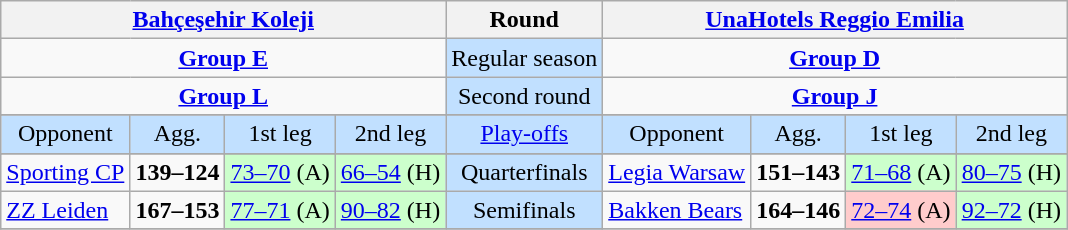<table class="wikitable" style="text-align:center;">
<tr>
<th colspan=4> <a href='#'>Bahçeşehir Koleji</a></th>
<th>Round</th>
<th colspan=4> <a href='#'>UnaHotels Reggio Emilia</a></th>
</tr>
<tr>
<td colspan="4" style="vertical-align:top;"><strong><a href='#'>Group E</a></strong> <br></td>
<td style="background:#c1e0ff;">Regular season</td>
<td colspan="4" style="vertical-align:top;"><strong><a href='#'>Group D</a></strong> <br></td>
</tr>
<tr>
<td colspan="4" style="vertical-align:top;"><strong><a href='#'>Group L</a></strong> <br></td>
<td style="background:#c1e0ff;">Second round</td>
<td colspan="4" style="vertical-align:top;"><strong><a href='#'>Group J</a></strong> <br></td>
</tr>
<tr>
</tr>
<tr style="background:#c1e0ff">
<td>Opponent</td>
<td>Agg.</td>
<td>1st leg</td>
<td>2nd leg</td>
<td><a href='#'>Play-offs</a></td>
<td>Opponent</td>
<td>Agg.</td>
<td>1st leg</td>
<td>2nd leg</td>
</tr>
<tr>
</tr>
<tr>
<td align=left> <a href='#'>Sporting CP</a></td>
<td><strong>139–124</strong></td>
<td style="background:#cfc;"><a href='#'>73–70</a> (A)</td>
<td style="background:#cfc;"><a href='#'>66–54</a> (H)</td>
<td style="background:#c1e0ff;">Quarterfinals</td>
<td align=left> <a href='#'>Legia Warsaw</a></td>
<td><strong>151–143</strong></td>
<td style="background:#cfc;"><a href='#'>71–68</a> (A)</td>
<td style="background:#cfc;"><a href='#'>80–75</a> (H)</td>
</tr>
<tr>
<td align=left> <a href='#'>ZZ Leiden</a></td>
<td><strong>167–153</strong></td>
<td style="background:#cfc;"><a href='#'>77–71</a> (A)</td>
<td style="background:#cfc;"><a href='#'>90–82</a> (H)</td>
<td style="background:#c1e0ff;">Semifinals</td>
<td align=left> <a href='#'>Bakken Bears</a></td>
<td><strong>164–146</strong></td>
<td style="background:#fcc;"><a href='#'>72–74</a> (A)</td>
<td style="background:#cfc;"><a href='#'>92–72</a> (H)</td>
</tr>
<tr>
</tr>
</table>
